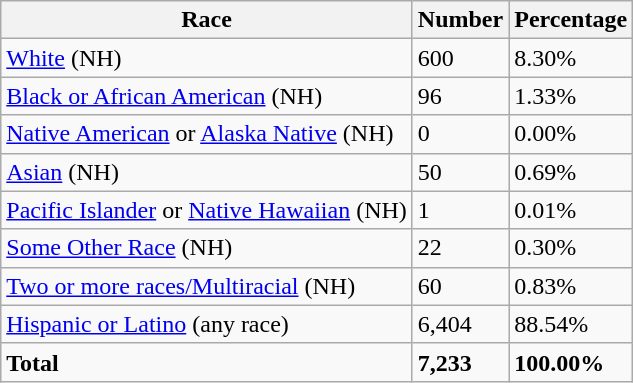<table class="wikitable">
<tr>
<th>Race</th>
<th>Number</th>
<th>Percentage</th>
</tr>
<tr>
<td><a href='#'>White</a> (NH)</td>
<td>600</td>
<td>8.30%</td>
</tr>
<tr>
<td><a href='#'>Black or African American</a> (NH)</td>
<td>96</td>
<td>1.33%</td>
</tr>
<tr>
<td><a href='#'>Native American</a> or <a href='#'>Alaska Native</a> (NH)</td>
<td>0</td>
<td>0.00%</td>
</tr>
<tr>
<td><a href='#'>Asian</a> (NH)</td>
<td>50</td>
<td>0.69%</td>
</tr>
<tr>
<td><a href='#'>Pacific Islander</a> or <a href='#'>Native Hawaiian</a> (NH)</td>
<td>1</td>
<td>0.01%</td>
</tr>
<tr>
<td><a href='#'>Some Other Race</a> (NH)</td>
<td>22</td>
<td>0.30%</td>
</tr>
<tr>
<td><a href='#'>Two or more races/Multiracial</a> (NH)</td>
<td>60</td>
<td>0.83%</td>
</tr>
<tr>
<td><a href='#'>Hispanic or Latino</a> (any race)</td>
<td>6,404</td>
<td>88.54%</td>
</tr>
<tr>
<td><strong>Total</strong></td>
<td><strong>7,233</strong></td>
<td><strong>100.00%</strong></td>
</tr>
</table>
